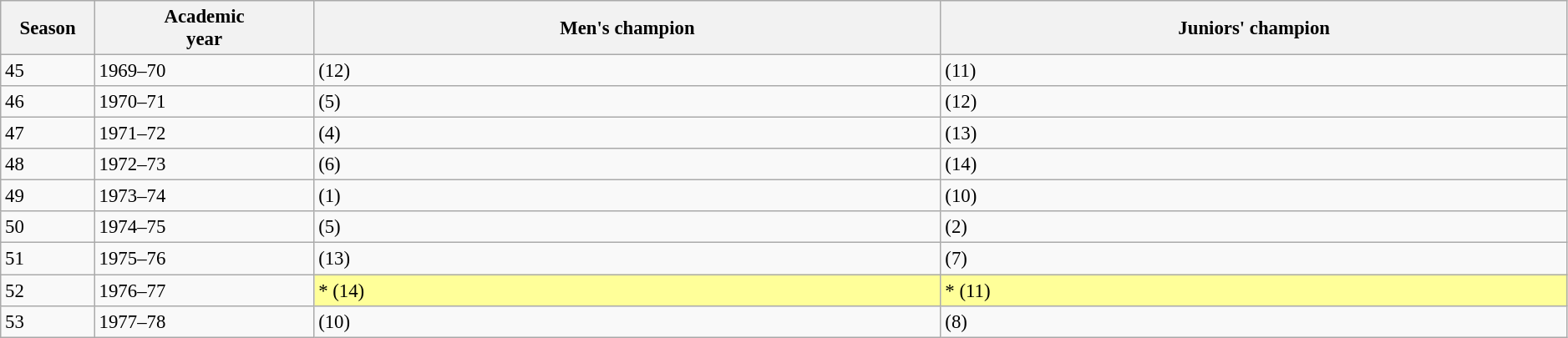<table class="wikitable" width=99% style="font-size:95%;">
<tr>
<th width="6%">Season</th>
<th width="14%">Academic<br>year</th>
<th width="40%">Men's champion</th>
<th width="40%">Juniors' champion</th>
</tr>
<tr>
<td>45</td>
<td>1969–70</td>
<td> (12)</td>
<td> (11)</td>
</tr>
<tr>
<td>46</td>
<td>1970–71</td>
<td> (5)</td>
<td> (12)</td>
</tr>
<tr>
<td>47</td>
<td>1971–72</td>
<td> (4)</td>
<td> (13)</td>
</tr>
<tr>
<td>48</td>
<td>1972–73</td>
<td> (6)</td>
<td> (14)</td>
</tr>
<tr>
<td>49</td>
<td>1973–74</td>
<td> (1)</td>
<td> (10)</td>
</tr>
<tr>
<td>50</td>
<td>1974–75</td>
<td> (5)</td>
<td> (2)</td>
</tr>
<tr>
<td>51</td>
<td>1975–76</td>
<td> (13)</td>
<td> (7)</td>
</tr>
<tr>
<td>52</td>
<td>1976–77</td>
<td bgcolor="#FFFF99">* (14)</td>
<td bgcolor="#FFFF99">* (11)</td>
</tr>
<tr>
<td>53</td>
<td>1977–78</td>
<td> (10)</td>
<td> (8)</td>
</tr>
</table>
